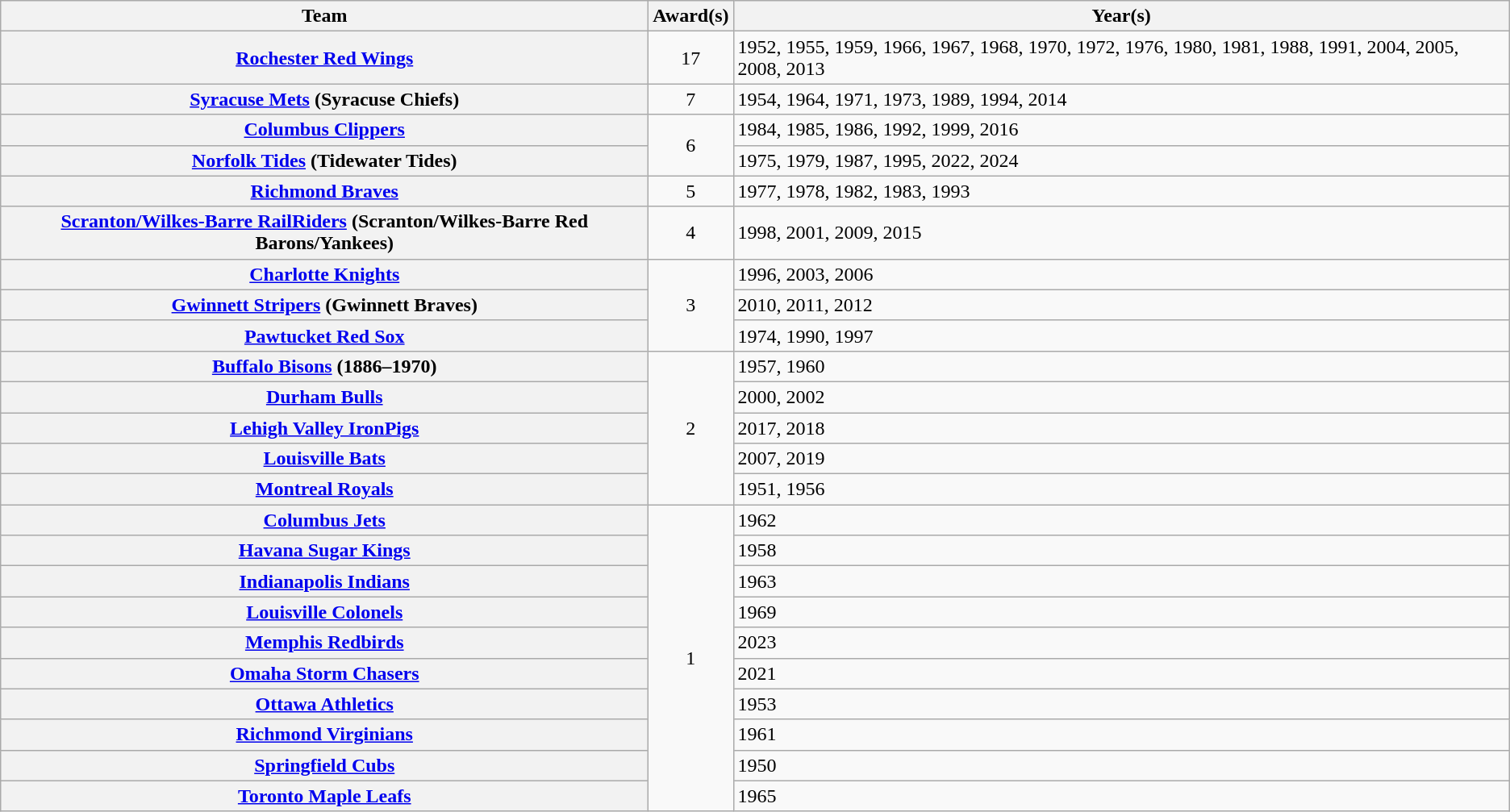<table class="wikitable sortable plainrowheaders" style="text-align:left">
<tr>
<th scope="col">Team</th>
<th scope="col">Award(s)</th>
<th scope="col">Year(s)</th>
</tr>
<tr>
<th scope="row"><strong><a href='#'>Rochester Red Wings</a></strong></th>
<td style="text-align:center">17</td>
<td>1952, 1955, 1959, 1966, 1967, 1968, 1970, 1972, 1976, 1980, 1981, 1988, 1991, 2004, 2005, 2008, 2013</td>
</tr>
<tr>
<th scope="row"><strong><a href='#'>Syracuse Mets</a></strong> (Syracuse Chiefs)</th>
<td style="text-align:center">7</td>
<td>1954, 1964, 1971, 1973, 1989, 1994, 2014</td>
</tr>
<tr>
<th scope="row"><strong><a href='#'>Columbus Clippers</a></strong></th>
<td style="text-align:center" rowspan="2">6</td>
<td>1984, 1985, 1986, 1992, 1999, 2016</td>
</tr>
<tr>
<th scope="row"><strong><a href='#'>Norfolk Tides</a></strong> (Tidewater Tides)</th>
<td>1975, 1979, 1987, 1995, 2022, 2024</td>
</tr>
<tr>
<th scope="row"><a href='#'>Richmond Braves</a></th>
<td style="text-align:center">5</td>
<td>1977, 1978, 1982, 1983, 1993</td>
</tr>
<tr>
<th scope="row"><strong><a href='#'>Scranton/Wilkes-Barre RailRiders</a></strong> (Scranton/Wilkes-Barre Red Barons/Yankees)</th>
<td style="text-align:center">4</td>
<td>1998, 2001, 2009, 2015</td>
</tr>
<tr>
<th scope="row"><strong><a href='#'>Charlotte Knights</a></strong></th>
<td style="text-align:center" rowspan="3">3</td>
<td>1996, 2003, 2006</td>
</tr>
<tr>
<th scope="row"><strong><a href='#'>Gwinnett Stripers</a></strong> (Gwinnett Braves)</th>
<td>2010, 2011, 2012</td>
</tr>
<tr>
<th scope="row"><a href='#'>Pawtucket Red Sox</a></th>
<td>1974, 1990, 1997</td>
</tr>
<tr>
<th scope="row"><a href='#'>Buffalo Bisons</a> (1886–1970)</th>
<td style="text-align:center" rowspan="5">2</td>
<td>1957, 1960</td>
</tr>
<tr>
<th scope="row"><strong><a href='#'>Durham Bulls</a></strong></th>
<td>2000, 2002</td>
</tr>
<tr>
<th scope="row"><strong><a href='#'>Lehigh Valley IronPigs</a></strong></th>
<td>2017, 2018</td>
</tr>
<tr>
<th scope="row"><strong><a href='#'>Louisville Bats</a></strong></th>
<td>2007, 2019</td>
</tr>
<tr>
<th scope="row"><a href='#'>Montreal Royals</a></th>
<td>1951, 1956</td>
</tr>
<tr>
<th scope="row"><a href='#'>Columbus Jets</a></th>
<td style="text-align:center" rowspan="10">1</td>
<td>1962</td>
</tr>
<tr>
<th scope="row"><a href='#'>Havana Sugar Kings</a></th>
<td>1958</td>
</tr>
<tr>
<th scope="row"><strong><a href='#'>Indianapolis Indians</a></strong></th>
<td>1963</td>
</tr>
<tr>
<th scope="row"><a href='#'>Louisville Colonels</a></th>
<td>1969</td>
</tr>
<tr>
<th scope="row"><strong><a href='#'>Memphis Redbirds</a></strong></th>
<td>2023</td>
</tr>
<tr>
<th scope="row"><strong><a href='#'>Omaha Storm Chasers</a></strong></th>
<td>2021</td>
</tr>
<tr>
<th scope="row"><a href='#'>Ottawa Athletics</a></th>
<td>1953</td>
</tr>
<tr>
<th scope="row"><a href='#'>Richmond Virginians</a></th>
<td>1961</td>
</tr>
<tr>
<th scope="row"><a href='#'>Springfield Cubs</a></th>
<td>1950</td>
</tr>
<tr>
<th scope="row"><a href='#'>Toronto Maple Leafs</a></th>
<td>1965</td>
</tr>
</table>
